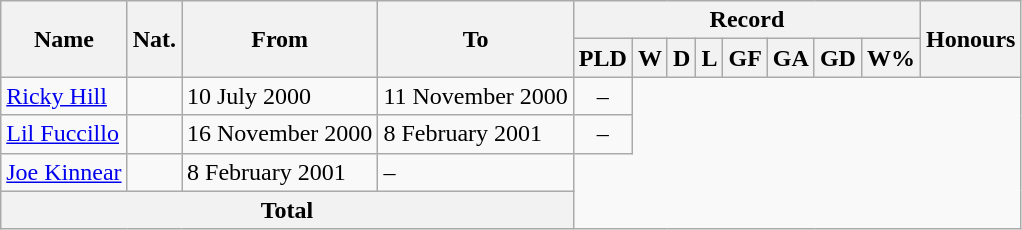<table class="wikitable" style="text-align: center">
<tr>
<th rowspan="2">Name</th>
<th rowspan="2">Nat.</th>
<th rowspan="2">From</th>
<th rowspan="2">To</th>
<th colspan="8">Record</th>
<th rowspan="2">Honours</th>
</tr>
<tr>
<th>PLD</th>
<th>W</th>
<th>D</th>
<th>L</th>
<th>GF</th>
<th>GA</th>
<th>GD</th>
<th>W%</th>
</tr>
<tr>
<td align=left><a href='#'>Ricky Hill</a></td>
<td></td>
<td align=left>10 July 2000</td>
<td align=left>11 November 2000<br></td>
<td>–</td>
</tr>
<tr>
<td align=left><a href='#'>Lil Fuccillo</a></td>
<td></td>
<td align=left>16 November 2000</td>
<td align=left>8 February 2001<br></td>
<td>–</td>
</tr>
<tr>
<td align=left><a href='#'>Joe Kinnear</a></td>
<td></td>
<td align=left>8 February 2001</td>
<td align=left>–<br></td>
</tr>
<tr>
<th colspan="4"><strong>Total</strong><br></th>
</tr>
</table>
